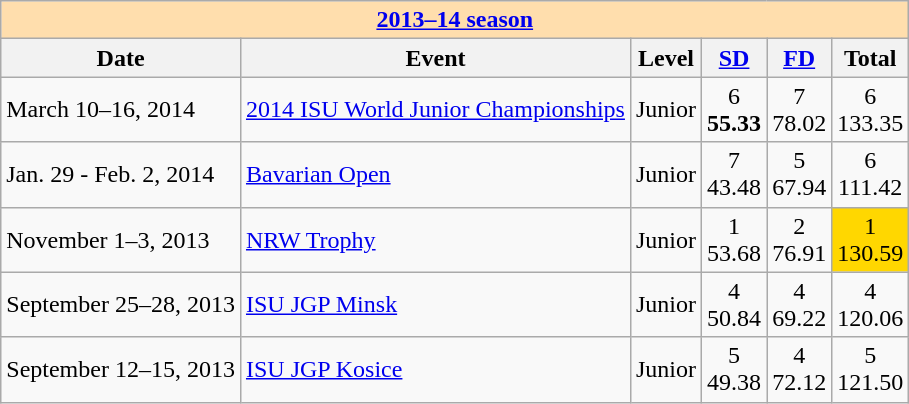<table class="wikitable">
<tr>
<th style="background-color: #ffdead;" colspan=8 align=center><strong><a href='#'>2013–14 season</a></strong></th>
</tr>
<tr>
<th>Date</th>
<th>Event</th>
<th>Level</th>
<th><a href='#'>SD</a></th>
<th><a href='#'>FD</a></th>
<th>Total</th>
</tr>
<tr>
<td>March 10–16, 2014</td>
<td><a href='#'>2014 ISU World Junior Championships</a></td>
<td>Junior</td>
<td align=center>6 <br> <strong>55.33</strong></td>
<td align=center>7 <br> 78.02</td>
<td align=center>6 <br> 133.35</td>
</tr>
<tr>
<td>Jan. 29 - Feb. 2, 2014</td>
<td><a href='#'>Bavarian Open</a></td>
<td>Junior</td>
<td align=center>7 <br> 43.48</td>
<td align=center>5 <br> 67.94</td>
<td align=center>6 <br> 111.42</td>
</tr>
<tr>
<td>November 1–3, 2013</td>
<td><a href='#'>NRW Trophy</a></td>
<td>Junior</td>
<td align=center>1 <br> 53.68</td>
<td align=center>2 <br> 76.91</td>
<td align=center bgcolor=gold>1 <br> 130.59</td>
</tr>
<tr>
<td>September 25–28, 2013</td>
<td><a href='#'>ISU JGP Minsk</a></td>
<td>Junior</td>
<td align=center>4 <br> 50.84</td>
<td align=center>4 <br> 69.22</td>
<td align=center>4 <br> 120.06</td>
</tr>
<tr>
<td>September 12–15, 2013</td>
<td><a href='#'>ISU JGP Kosice</a></td>
<td>Junior</td>
<td align=center>5 <br> 49.38</td>
<td align=center>4 <br> 72.12</td>
<td align=center>5 <br> 121.50</td>
</tr>
</table>
